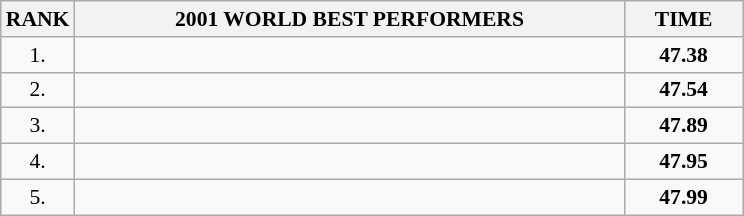<table class="wikitable" style="border-collapse: collapse; font-size: 90%;">
<tr>
<th>RANK</th>
<th align="center" style="width: 25em">2001 WORLD BEST PERFORMERS</th>
<th align="center" style="width: 5em">TIME</th>
</tr>
<tr>
<td align="center">1.</td>
<td></td>
<td align="center"><strong>47.38</strong></td>
</tr>
<tr>
<td align="center">2.</td>
<td></td>
<td align="center"><strong>47.54</strong></td>
</tr>
<tr>
<td align="center">3.</td>
<td></td>
<td align="center"><strong>47.89</strong></td>
</tr>
<tr>
<td align="center">4.</td>
<td></td>
<td align="center"><strong>47.95</strong></td>
</tr>
<tr>
<td align="center">5.</td>
<td></td>
<td align="center"><strong>47.99</strong></td>
</tr>
</table>
